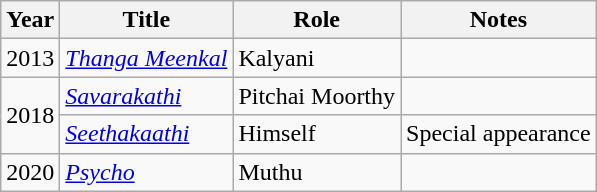<table class="wikitable sortable">
<tr>
<th>Year</th>
<th>Title</th>
<th>Role</th>
<th>Notes</th>
</tr>
<tr>
<td>2013</td>
<td><em><a href='#'>Thanga Meenkal</a></em></td>
<td>Kalyani</td>
<td></td>
</tr>
<tr>
<td rowspan="2">2018</td>
<td><em><a href='#'>Savarakathi</a></em></td>
<td>Pitchai Moorthy</td>
<td></td>
</tr>
<tr>
<td><em><a href='#'>Seethakaathi</a></em></td>
<td>Himself</td>
<td>Special appearance</td>
</tr>
<tr>
<td>2020</td>
<td><em><a href='#'>Psycho</a></em></td>
<td>Muthu</td>
<td></td>
</tr>
</table>
